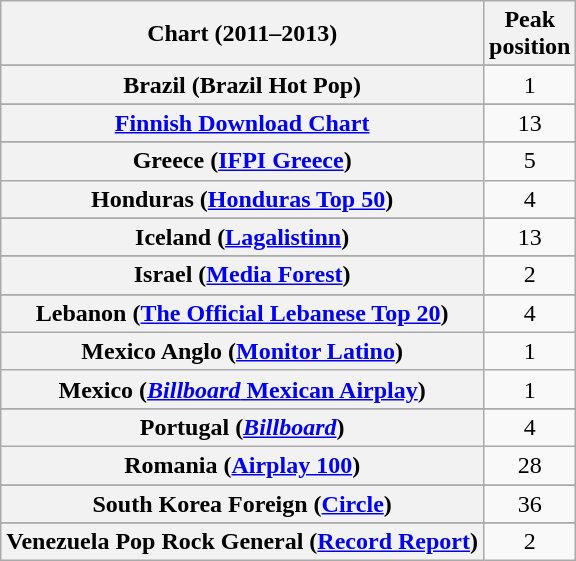<table class="wikitable sortable plainrowheaders" style="text-align:center;">
<tr>
<th scope="col">Chart (2011–2013)</th>
<th scope="col">Peak<br>position</th>
</tr>
<tr>
</tr>
<tr>
</tr>
<tr>
</tr>
<tr>
</tr>
<tr>
</tr>
<tr>
<th scope="row">Brazil (Brazil Hot Pop)</th>
<td>1</td>
</tr>
<tr>
</tr>
<tr>
</tr>
<tr>
</tr>
<tr>
</tr>
<tr>
</tr>
<tr>
<th scope="row"><a href='#'>Finnish Download Chart</a></th>
<td>13</td>
</tr>
<tr>
</tr>
<tr>
</tr>
<tr>
<th scope="row">Greece (<a href='#'>IFPI Greece</a>)</th>
<td>5</td>
</tr>
<tr>
<th scope="row">Honduras (<a href='#'>Honduras Top 50</a>)</th>
<td>4</td>
</tr>
<tr>
</tr>
<tr>
<th scope="row">Iceland (<a href='#'>Lagalistinn</a>)</th>
<td>13</td>
</tr>
<tr>
</tr>
<tr>
<th scope="row">Israel (<a href='#'>Media Forest</a>)</th>
<td>2</td>
</tr>
<tr>
</tr>
<tr>
<th scope="row">Lebanon (<a href='#'>The Official Lebanese Top 20</a>)</th>
<td>4</td>
</tr>
<tr>
<th scope="row">Mexico Anglo (<a href='#'>Monitor Latino</a>)</th>
<td>1</td>
</tr>
<tr>
<th scope="row">Mexico (<a href='#'><em>Billboard</em> Mexican Airplay</a>)</th>
<td>1</td>
</tr>
<tr>
</tr>
<tr>
</tr>
<tr>
</tr>
<tr>
</tr>
<tr>
<th scope="row">Portugal (<em><a href='#'>Billboard</a></em>)</th>
<td>4</td>
</tr>
<tr>
<th scope="row">Romania (<a href='#'>Airplay 100</a>)</th>
<td>28</td>
</tr>
<tr>
</tr>
<tr>
</tr>
<tr>
</tr>
<tr>
<th scope="row">South Korea Foreign (<a href='#'>Circle</a>)</th>
<td>36</td>
</tr>
<tr>
</tr>
<tr>
</tr>
<tr>
</tr>
<tr>
</tr>
<tr>
</tr>
<tr>
</tr>
<tr>
</tr>
<tr>
</tr>
<tr>
</tr>
<tr>
</tr>
<tr>
</tr>
<tr>
</tr>
<tr>
</tr>
<tr>
</tr>
<tr>
</tr>
<tr>
<th scope="row">Venezuela Pop Rock General (<a href='#'>Record Report</a>)</th>
<td>2</td>
</tr>
</table>
